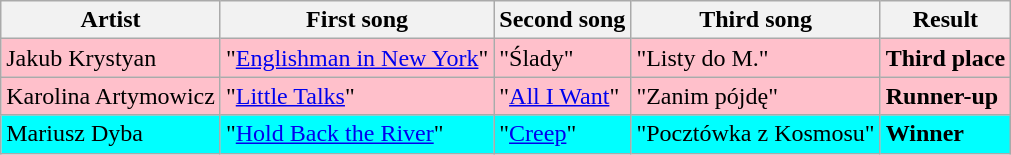<table class=wikitable>
<tr>
<th>Artist</th>
<th>First song</th>
<th>Second song</th>
<th>Third song</th>
<th>Result</th>
</tr>
<tr style="background:pink;">
<td>Jakub Krystyan</td>
<td>"<a href='#'>Englishman in New York</a>"</td>
<td>"Ślady"</td>
<td>"Listy do M."</td>
<td><strong>Third place</strong></td>
</tr>
<tr style="background:pink;">
<td>Karolina Artymowicz</td>
<td>"<a href='#'>Little Talks</a>"</td>
<td>"<a href='#'>All I Want</a>"</td>
<td>"Zanim pójdę"</td>
<td><strong>Runner-up</strong></td>
</tr>
<tr style="background:cyan;">
<td>Mariusz Dyba</td>
<td>"<a href='#'>Hold Back the River</a>"</td>
<td>"<a href='#'>Creep</a>"</td>
<td>"Pocztówka z Kosmosu"</td>
<td><strong>Winner</strong></td>
</tr>
</table>
